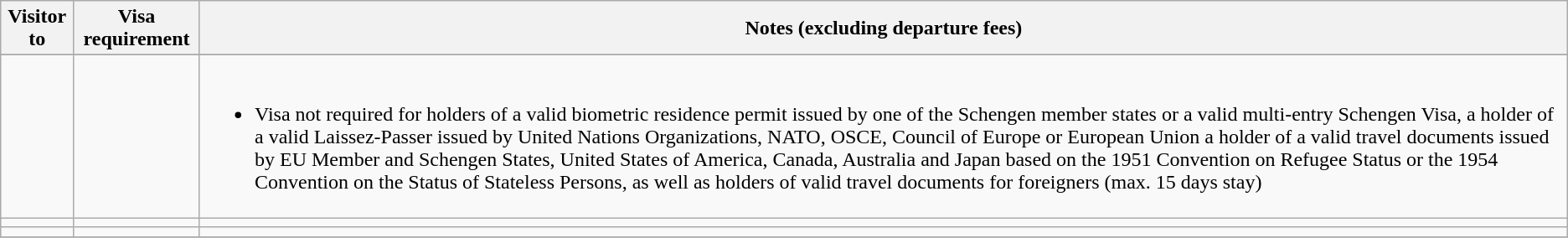<table class="wikitable">
<tr>
<th>Visitor to</th>
<th>Visa requirement</th>
<th>Notes (excluding departure fees)</th>
</tr>
<tr>
</tr>
<tr>
<td></td>
<td></td>
<td><br><ul><li>Visa not required for holders of a valid biometric residence permit issued by one of the Schengen member states or a valid multi-entry Schengen Visa, a holder of a valid Laissez-Passer issued by United Nations Organizations, NATO, OSCE, Council of Europe or European Union a holder of a valid travel documents issued by EU Member and Schengen States, United States of America, Canada, Australia and Japan based on the 1951 Convention on Refugee Status or the 1954 Convention on the Status of Stateless Persons, as well as holders of valid travel documents for foreigners (max. 15 days stay)</li></ul></td>
</tr>
<tr>
<td></td>
<td></td>
<td></td>
</tr>
<tr>
<td></td>
<td></td>
<td></td>
</tr>
<tr>
</tr>
</table>
